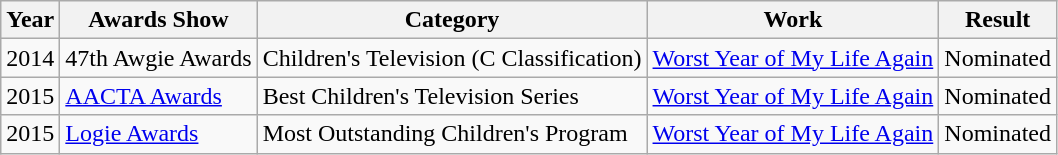<table class="wikitable sortable">
<tr>
<th>Year</th>
<th>Awards Show</th>
<th>Category</th>
<th>Work</th>
<th>Result</th>
</tr>
<tr>
<td>2014</td>
<td>47th Awgie Awards</td>
<td>Children's Television (C Classification)</td>
<td><a href='#'>Worst Year of My Life Again</a></td>
<td>Nominated</td>
</tr>
<tr>
<td>2015</td>
<td><a href='#'>AACTA Awards</a></td>
<td>Best Children's Television Series</td>
<td><a href='#'>Worst Year of My Life Again</a></td>
<td>Nominated</td>
</tr>
<tr>
<td>2015</td>
<td><a href='#'>Logie Awards</a></td>
<td>Most Outstanding Children's Program</td>
<td><a href='#'>Worst Year of My Life Again</a></td>
<td>Nominated</td>
</tr>
</table>
